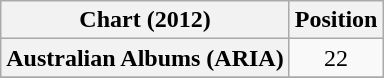<table class="wikitable plainrowheaders">
<tr>
<th scope="col">Chart (2012)</th>
<th scope="col">Position</th>
</tr>
<tr>
<th scope="row">Australian Albums (ARIA)</th>
<td style="text-align:center;">22</td>
</tr>
<tr>
</tr>
</table>
